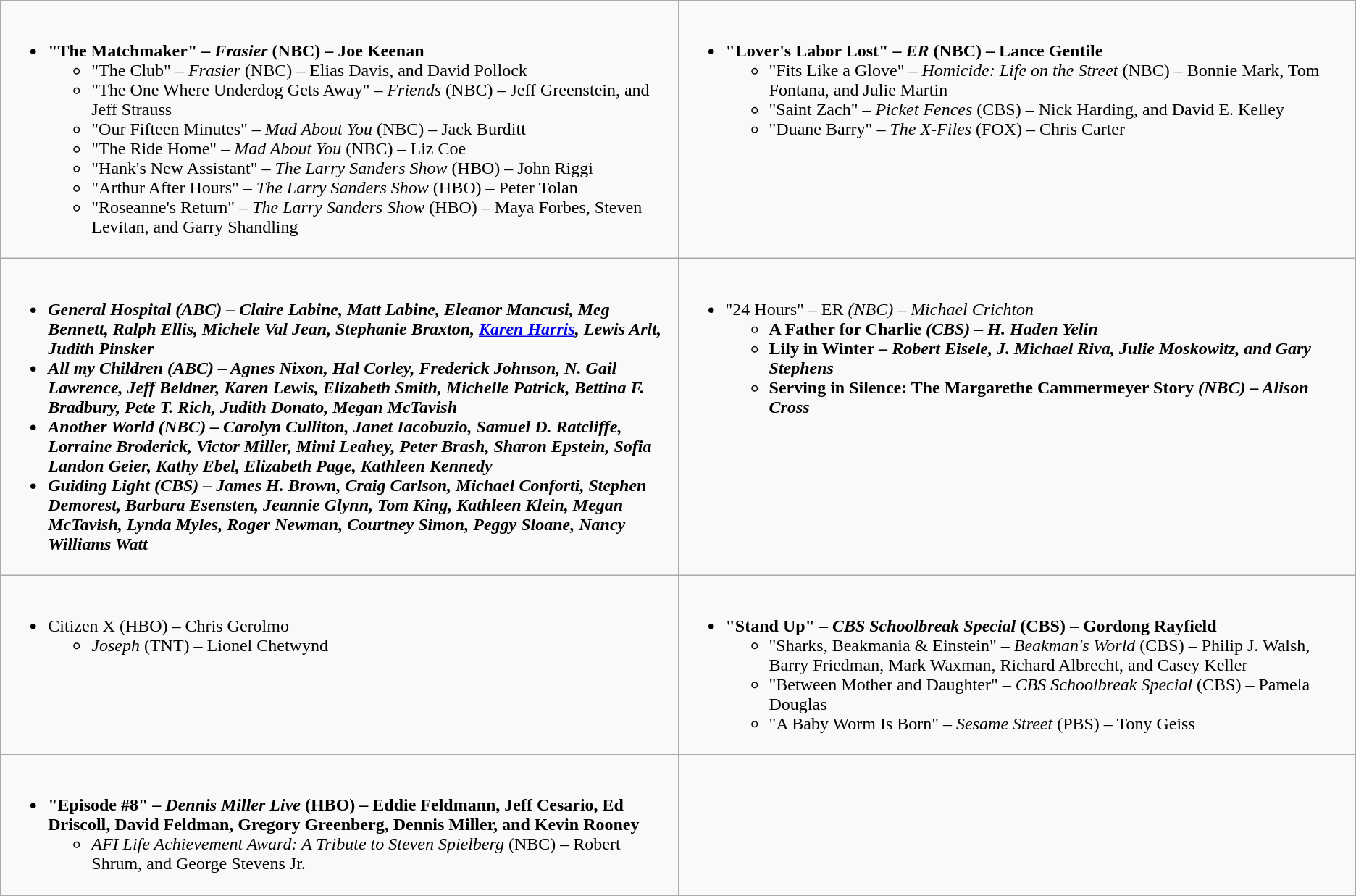<table class="wikitable">
<tr>
<td valign="top" width="50%"><br><ul><li><strong>"The Matchmaker" – <em>Frasier</em> (NBC) – Joe Keenan</strong><ul><li>"The Club" – <em>Frasier</em> (NBC) – Elias Davis, and David Pollock</li><li>"The One Where Underdog Gets Away" – <em>Friends</em> (NBC) – Jeff Greenstein, and Jeff Strauss</li><li>"Our Fifteen Minutes" – <em>Mad About You</em> (NBC) – Jack Burditt</li><li>"The Ride Home" – <em>Mad About You</em> (NBC) – Liz Coe</li><li>"Hank's New Assistant" – <em>The Larry Sanders Show</em> (HBO) – John Riggi</li><li>"Arthur After Hours" – <em>The Larry Sanders Show</em> (HBO) – Peter Tolan</li><li>"Roseanne's Return" – <em>The Larry Sanders Show</em> (HBO) – Maya Forbes, Steven Levitan, and Garry Shandling</li></ul></li></ul></td>
<td valign="top" width="50%"><br><ul><li><strong>"Lover's Labor Lost" – <em>ER</em> (NBC) – Lance Gentile</strong><ul><li>"Fits Like a Glove" – <em>Homicide: Life on the Street</em> (NBC) – Bonnie Mark, Tom Fontana, and Julie Martin</li><li>"Saint Zach" – <em>Picket Fences</em> (CBS) – Nick Harding, and David E. Kelley</li><li>"Duane Barry" – <em>The X-Files</em> (FOX) – Chris Carter</li></ul></li></ul></td>
</tr>
<tr>
<td valign="top" width="50%"><br><ul><li><strong><em>General Hospital<em> (ABC) – Claire Labine, Matt Labine, Eleanor Mancusi, Meg Bennett, Ralph Ellis, Michele Val Jean, Stephanie Braxton, <a href='#'>Karen Harris</a>, Lewis Arlt, Judith Pinsker<strong></li><li></em>All my Children<em> (ABC) – Agnes Nixon, Hal Corley, Frederick Johnson, N. Gail Lawrence, Jeff Beldner, Karen Lewis, Elizabeth Smith, Michelle Patrick, Bettina F. Bradbury, Pete T. Rich, Judith Donato, Megan McTavish</li><li></em>Another World<em> (NBC) – Carolyn Culliton, Janet Iacobuzio, Samuel D. Ratcliffe, Lorraine Broderick, Victor Miller, Mimi Leahey, Peter Brash, Sharon Epstein, Sofia Landon Geier, Kathy Ebel, Elizabeth Page, Kathleen Kennedy</li><li></em>Guiding Light<em> (CBS) – James H. Brown, Craig Carlson, Michael Conforti, Stephen Demorest, Barbara Esensten, Jeannie Glynn, Tom King, Kathleen Klein, Megan McTavish, Lynda Myles, Roger Newman, Courtney Simon, Peggy Sloane, Nancy Williams Watt</li></ul></td>
<td valign="top" width="50%"><br><ul><li></strong>"24 Hours" – </em>ER<em> (NBC) – Michael Crichton<strong><ul><li></em>A Father for Charlie<em> (CBS) – H. Haden Yelin</li><li></em>Lily in Winter<em> – Robert Eisele, J. Michael Riva, Julie Moskowitz, and Gary Stephens</li><li></em>Serving in Silence: The Margarethe Cammermeyer Story<em> (NBC) – Alison Cross</li></ul></li></ul></td>
</tr>
<tr>
<td valign="top" width="50%"><br><ul><li></em></strong>Citizen X</em> (HBO) – Chris Gerolmo</strong><ul><li><em>Joseph</em> (TNT) – Lionel Chetwynd</li></ul></li></ul></td>
<td valign="top" width="50%"><br><ul><li><strong> "Stand Up" – <em>CBS Schoolbreak Special</em> (CBS) – Gordong Rayfield</strong><ul><li>"Sharks, Beakmania & Einstein" – <em>Beakman's World</em> (CBS) – Philip J. Walsh, Barry Friedman, Mark Waxman, Richard Albrecht, and Casey Keller</li><li>"Between Mother and Daughter" – <em>CBS Schoolbreak Special</em> (CBS) – Pamela Douglas</li><li>"A Baby Worm Is Born" – <em>Sesame Street</em> (PBS) – Tony Geiss</li></ul></li></ul></td>
</tr>
<tr>
<td valign="top" width="50%"><br><ul><li><strong>"Episode #8" – <em>Dennis Miller Live</em> (HBO) – Eddie Feldmann, Jeff Cesario, Ed Driscoll, David Feldman, Gregory Greenberg, Dennis Miller, and Kevin Rooney</strong><ul><li><em>AFI Life Achievement Award: A Tribute to Steven Spielberg</em> (NBC) – Robert Shrum, and George Stevens Jr.</li></ul></li></ul></td>
</tr>
</table>
